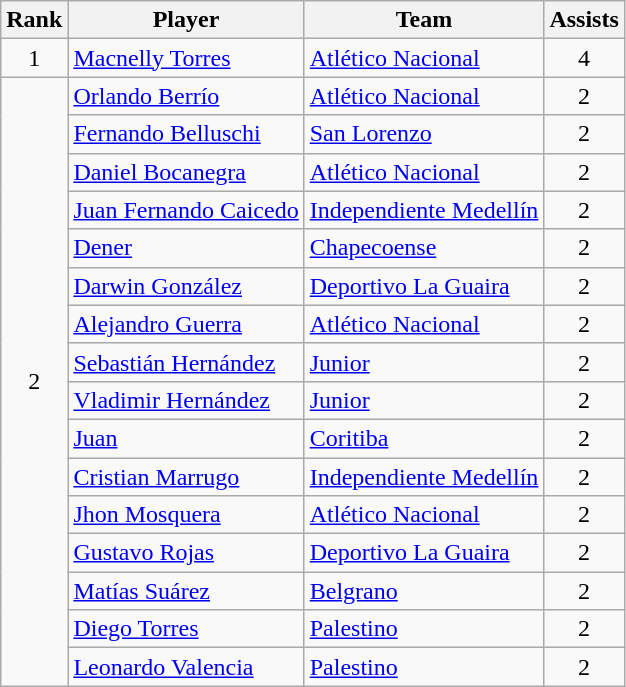<table class="wikitable">
<tr>
<th>Rank</th>
<th>Player</th>
<th>Team</th>
<th>Assists</th>
</tr>
<tr>
<td align=center>1</td>
<td> <a href='#'>Macnelly Torres</a></td>
<td> <a href='#'>Atlético Nacional</a></td>
<td align=center>4</td>
</tr>
<tr>
<td align=center rowspan=16>2</td>
<td> <a href='#'>Orlando Berrío</a></td>
<td> <a href='#'>Atlético Nacional</a></td>
<td align=center>2</td>
</tr>
<tr>
<td> <a href='#'>Fernando Belluschi</a></td>
<td> <a href='#'>San Lorenzo</a></td>
<td align=center>2</td>
</tr>
<tr>
<td> <a href='#'>Daniel Bocanegra</a></td>
<td> <a href='#'>Atlético Nacional</a></td>
<td align=center>2</td>
</tr>
<tr>
<td> <a href='#'>Juan Fernando Caicedo</a></td>
<td> <a href='#'>Independiente Medellín</a></td>
<td align=center>2</td>
</tr>
<tr>
<td> <a href='#'>Dener</a></td>
<td> <a href='#'>Chapecoense</a></td>
<td align=center>2</td>
</tr>
<tr>
<td> <a href='#'>Darwin González</a></td>
<td> <a href='#'>Deportivo La Guaira</a></td>
<td align=center>2</td>
</tr>
<tr>
<td> <a href='#'>Alejandro Guerra</a></td>
<td> <a href='#'>Atlético Nacional</a></td>
<td align=center>2</td>
</tr>
<tr>
<td> <a href='#'>Sebastián Hernández</a></td>
<td> <a href='#'>Junior</a></td>
<td align=center>2</td>
</tr>
<tr>
<td> <a href='#'>Vladimir Hernández</a></td>
<td> <a href='#'>Junior</a></td>
<td align=center>2</td>
</tr>
<tr>
<td> <a href='#'>Juan</a></td>
<td> <a href='#'>Coritiba</a></td>
<td align=center>2</td>
</tr>
<tr>
<td> <a href='#'>Cristian Marrugo</a></td>
<td> <a href='#'>Independiente Medellín</a></td>
<td align=center>2</td>
</tr>
<tr>
<td> <a href='#'>Jhon Mosquera</a></td>
<td> <a href='#'>Atlético Nacional</a></td>
<td align=center>2</td>
</tr>
<tr>
<td> <a href='#'>Gustavo Rojas</a></td>
<td> <a href='#'>Deportivo La Guaira</a></td>
<td align=center>2</td>
</tr>
<tr>
<td> <a href='#'>Matías Suárez</a></td>
<td> <a href='#'>Belgrano</a></td>
<td align=center>2</td>
</tr>
<tr>
<td> <a href='#'>Diego Torres</a></td>
<td> <a href='#'>Palestino</a></td>
<td align=center>2</td>
</tr>
<tr>
<td> <a href='#'>Leonardo Valencia</a></td>
<td> <a href='#'>Palestino</a></td>
<td align=center>2</td>
</tr>
</table>
